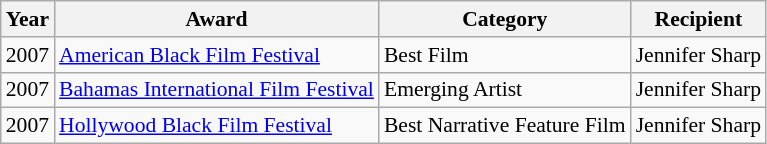<table class="wikitable" style="font-size:90%;">
<tr>
<th>Year</th>
<th>Award</th>
<th>Category</th>
<th>Recipient</th>
</tr>
<tr>
<td>2007</td>
<td><a href='#'>American Black Film Festival</a></td>
<td>Best Film</td>
<td>Jennifer Sharp</td>
</tr>
<tr>
<td>2007</td>
<td><a href='#'>Bahamas International Film Festival</a></td>
<td>Emerging Artist</td>
<td>Jennifer Sharp</td>
</tr>
<tr>
<td>2007</td>
<td><a href='#'>Hollywood Black Film Festival</a></td>
<td>Best Narrative Feature Film</td>
<td>Jennifer Sharp</td>
</tr>
</table>
